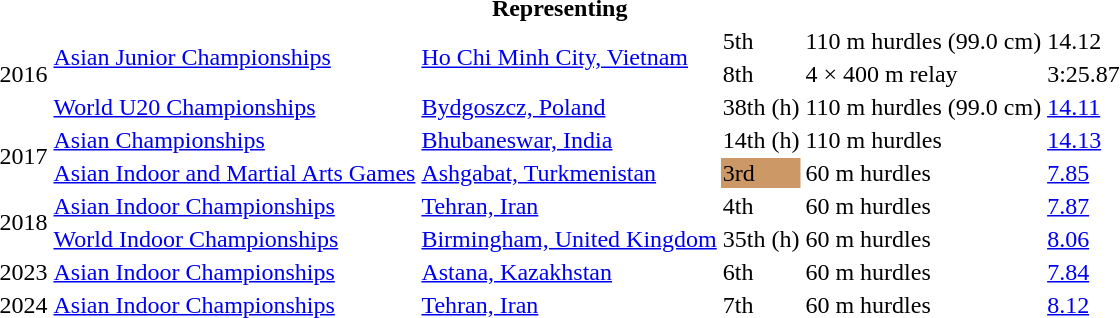<table>
<tr>
<th colspan="6">Representing </th>
</tr>
<tr>
<td rowspan=3>2016</td>
<td rowspan=2><a href='#'>Asian Junior Championships</a></td>
<td rowspan=2><a href='#'>Ho Chi Minh City, Vietnam</a></td>
<td>5th</td>
<td>110 m hurdles (99.0 cm)</td>
<td>14.12</td>
</tr>
<tr>
<td>8th</td>
<td>4 × 400 m relay</td>
<td>3:25.87</td>
</tr>
<tr>
<td><a href='#'>World U20 Championships</a></td>
<td><a href='#'>Bydgoszcz, Poland</a></td>
<td>38th (h)</td>
<td>110 m hurdles (99.0 cm)</td>
<td><a href='#'>14.11</a></td>
</tr>
<tr>
<td rowspan=2>2017</td>
<td><a href='#'>Asian Championships</a></td>
<td><a href='#'>Bhubaneswar, India</a></td>
<td>14th (h)</td>
<td>110 m hurdles</td>
<td><a href='#'>14.13</a></td>
</tr>
<tr>
<td><a href='#'>Asian Indoor and Martial Arts Games</a></td>
<td><a href='#'>Ashgabat, Turkmenistan</a></td>
<td bgcolor=cc9966>3rd</td>
<td>60 m hurdles</td>
<td><a href='#'>7.85</a></td>
</tr>
<tr>
<td rowspan=2>2018</td>
<td><a href='#'>Asian Indoor Championships</a></td>
<td><a href='#'>Tehran, Iran</a></td>
<td>4th</td>
<td>60 m hurdles</td>
<td><a href='#'>7.87</a></td>
</tr>
<tr>
<td><a href='#'>World Indoor Championships</a></td>
<td><a href='#'>Birmingham, United Kingdom</a></td>
<td>35th (h)</td>
<td>60 m hurdles</td>
<td><a href='#'>8.06</a></td>
</tr>
<tr>
<td>2023</td>
<td><a href='#'>Asian Indoor Championships</a></td>
<td><a href='#'>Astana, Kazakhstan</a></td>
<td>6th</td>
<td>60 m hurdles</td>
<td><a href='#'>7.84</a></td>
</tr>
<tr>
<td>2024</td>
<td><a href='#'>Asian Indoor Championships</a></td>
<td><a href='#'>Tehran, Iran</a></td>
<td>7th</td>
<td>60 m hurdles</td>
<td><a href='#'>8.12</a></td>
</tr>
</table>
